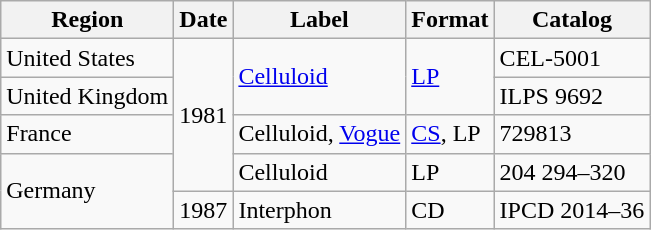<table class="wikitable">
<tr>
<th>Region</th>
<th>Date</th>
<th>Label</th>
<th>Format</th>
<th>Catalog</th>
</tr>
<tr>
<td>United States</td>
<td rowspan="4">1981</td>
<td rowspan="2"><a href='#'>Celluloid</a></td>
<td rowspan="2"><a href='#'>LP</a></td>
<td>CEL-5001</td>
</tr>
<tr>
<td>United Kingdom</td>
<td>ILPS 9692</td>
</tr>
<tr>
<td>France</td>
<td>Celluloid, <a href='#'>Vogue</a></td>
<td><a href='#'>CS</a>, LP</td>
<td>729813</td>
</tr>
<tr>
<td rowspan="2">Germany</td>
<td>Celluloid</td>
<td>LP</td>
<td>204 294–320</td>
</tr>
<tr>
<td>1987</td>
<td>Interphon</td>
<td>CD</td>
<td>IPCD 2014–36</td>
</tr>
</table>
